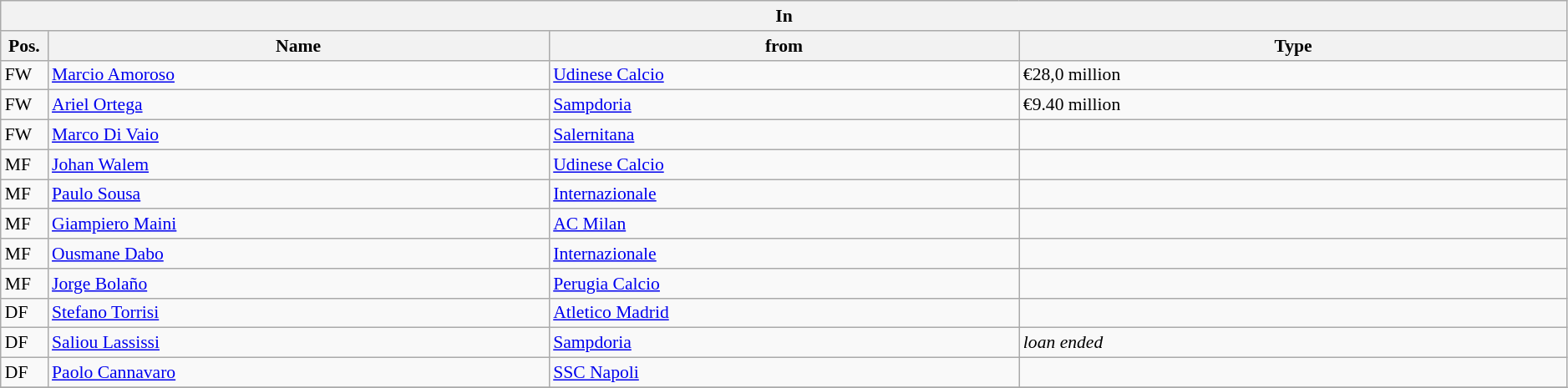<table class="wikitable" style="font-size:90%; width:99%">
<tr>
<th colspan="4">In</th>
</tr>
<tr>
<th width=3%>Pos.</th>
<th width=32%>Name</th>
<th width=30%>from</th>
<th width=35%>Type</th>
</tr>
<tr>
<td>FW</td>
<td><a href='#'>Marcio Amoroso</a></td>
<td><a href='#'>Udinese Calcio</a></td>
<td>€28,0 million</td>
</tr>
<tr>
<td>FW</td>
<td><a href='#'>Ariel Ortega</a></td>
<td><a href='#'>Sampdoria</a></td>
<td>€9.40 million</td>
</tr>
<tr>
<td>FW</td>
<td><a href='#'>Marco Di Vaio</a></td>
<td><a href='#'>Salernitana</a></td>
<td></td>
</tr>
<tr>
<td>MF</td>
<td><a href='#'>Johan Walem</a></td>
<td><a href='#'>Udinese Calcio</a></td>
<td></td>
</tr>
<tr>
<td>MF</td>
<td><a href='#'>Paulo Sousa</a></td>
<td><a href='#'>Internazionale</a></td>
<td></td>
</tr>
<tr>
<td>MF</td>
<td><a href='#'>Giampiero Maini</a></td>
<td><a href='#'>AC Milan</a></td>
<td></td>
</tr>
<tr>
<td>MF</td>
<td><a href='#'>Ousmane Dabo</a></td>
<td><a href='#'>Internazionale</a></td>
<td></td>
</tr>
<tr>
<td>MF</td>
<td><a href='#'>Jorge Bolaño</a></td>
<td><a href='#'>Perugia Calcio</a></td>
<td></td>
</tr>
<tr>
<td>DF</td>
<td><a href='#'>Stefano Torrisi</a></td>
<td><a href='#'>Atletico Madrid</a></td>
<td></td>
</tr>
<tr>
<td>DF</td>
<td><a href='#'>Saliou Lassissi</a></td>
<td><a href='#'>Sampdoria</a></td>
<td><em>loan ended</em></td>
</tr>
<tr>
<td>DF</td>
<td><a href='#'>Paolo Cannavaro</a></td>
<td><a href='#'>SSC Napoli</a></td>
<td></td>
</tr>
<tr>
</tr>
</table>
